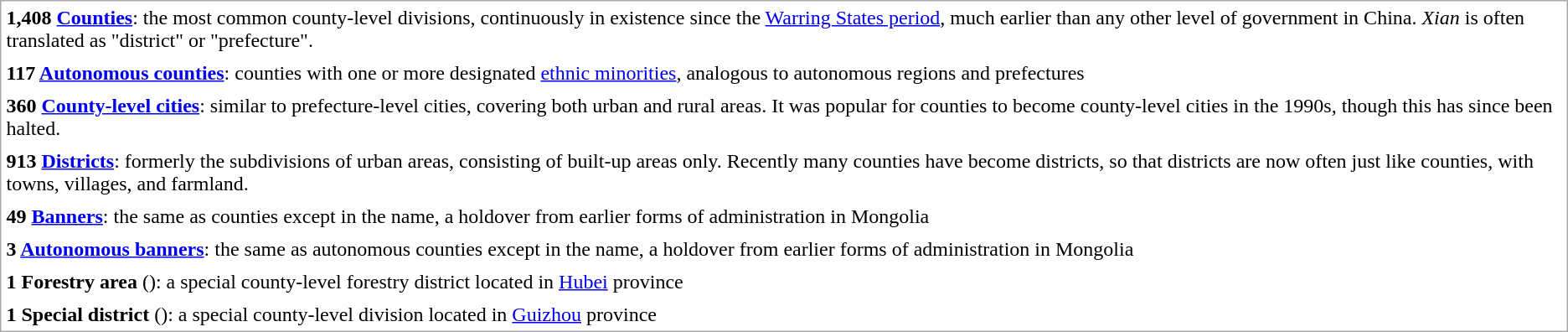<table cellpadding="4" cellspacing="0" style="margin: 1em 1em 1em 0; border: 1px #aaa solid; border-collapse: collapse; vertical-align:center;">
<tr>
<td><strong>1,408 <a href='#'>Counties</a></strong>: the most common county-level divisions, continuously in existence since the <a href='#'>Warring States period</a>, much earlier than any other level of government in China. <em>Xian</em> is often translated as "district" or "prefecture".</td>
</tr>
<tr>
<td><strong>117 <a href='#'>Autonomous counties</a></strong>: counties with one or more designated <a href='#'>ethnic minorities</a>, analogous to autonomous regions and prefectures</td>
</tr>
<tr>
<td><strong>360 <a href='#'>County-level cities</a></strong>: similar to prefecture-level cities, covering both urban and rural areas. It was popular for counties to become county-level cities in the 1990s, though this has since been halted.</td>
</tr>
<tr>
<td><strong>913 <a href='#'>Districts</a></strong>: formerly the subdivisions of urban areas, consisting of built-up areas only. Recently many counties have become districts, so that districts are now often just like counties, with towns, villages, and farmland.</td>
</tr>
<tr>
<td><strong>49 <a href='#'>Banners</a></strong>: the same as counties except in the name, a holdover from earlier forms of administration in Mongolia</td>
</tr>
<tr>
<td><strong>3 <a href='#'>Autonomous banners</a></strong>: the same as autonomous counties except in the name, a holdover from earlier forms of administration in Mongolia</td>
</tr>
<tr>
<td><strong>1 Forestry area</strong> (): a special county-level forestry district located in <a href='#'>Hubei</a> province</td>
</tr>
<tr>
<td><strong>1 Special district</strong> (): a special county-level division located in <a href='#'>Guizhou</a> province</td>
</tr>
</table>
